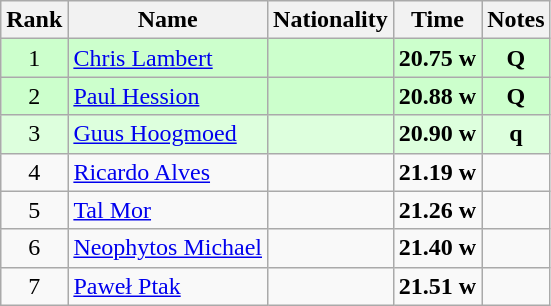<table class="wikitable sortable" style="text-align:center">
<tr>
<th>Rank</th>
<th>Name</th>
<th>Nationality</th>
<th>Time</th>
<th>Notes</th>
</tr>
<tr bgcolor=ccffcc>
<td>1</td>
<td align=left><a href='#'>Chris Lambert</a></td>
<td align=left></td>
<td><strong>20.75</strong> <strong>w</strong></td>
<td><strong>Q</strong></td>
</tr>
<tr bgcolor=ccffcc>
<td>2</td>
<td align=left><a href='#'>Paul Hession</a></td>
<td align=left></td>
<td><strong>20.88</strong> <strong>w</strong></td>
<td><strong>Q</strong></td>
</tr>
<tr bgcolor=ddffdd>
<td>3</td>
<td align=left><a href='#'>Guus Hoogmoed</a></td>
<td align=left></td>
<td><strong>20.90</strong> <strong>w</strong></td>
<td><strong>q</strong></td>
</tr>
<tr>
<td>4</td>
<td align=left><a href='#'>Ricardo Alves</a></td>
<td align=left></td>
<td><strong>21.19</strong> <strong>w</strong></td>
<td></td>
</tr>
<tr>
<td>5</td>
<td align=left><a href='#'>Tal Mor</a></td>
<td align=left></td>
<td><strong>21.26</strong> <strong>w</strong></td>
<td></td>
</tr>
<tr>
<td>6</td>
<td align=left><a href='#'>Neophytos Michael</a></td>
<td align=left></td>
<td><strong>21.40</strong> <strong>w</strong></td>
<td></td>
</tr>
<tr>
<td>7</td>
<td align=left><a href='#'>Paweł Ptak</a></td>
<td align=left></td>
<td><strong>21.51</strong> <strong>w</strong></td>
<td></td>
</tr>
</table>
